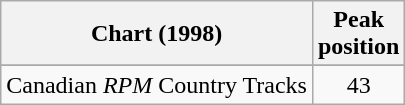<table class="wikitable sortable">
<tr>
<th align="left">Chart (1998)</th>
<th align="center">Peak<br>position</th>
</tr>
<tr>
</tr>
<tr>
<td align="left">Canadian <em>RPM</em> Country Tracks</td>
<td align="center">43</td>
</tr>
</table>
